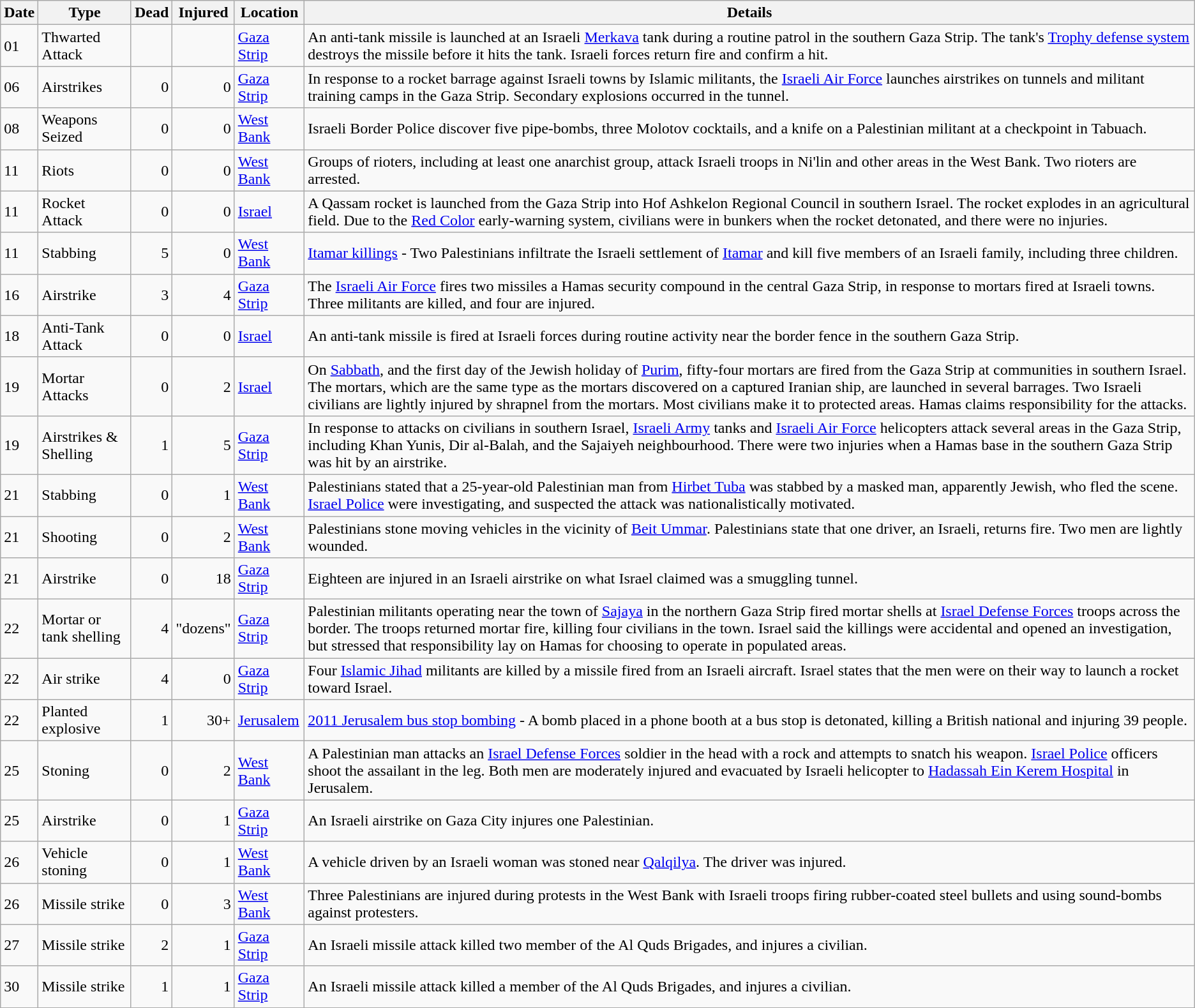<table class="wikitable sortable">
<tr>
<th>Date</th>
<th>Type</th>
<th>Dead</th>
<th>Injured</th>
<th>Location</th>
<th class="unsortable">Details</th>
</tr>
<tr>
<td>01</td>
<td>Thwarted Attack</td>
<td align="right"></td>
<td align="right"></td>
<td> <a href='#'>Gaza Strip</a></td>
<td>An anti-tank missile is launched at an Israeli <a href='#'>Merkava</a> tank during a routine patrol in the southern Gaza Strip. The tank's <a href='#'>Trophy defense system</a> destroys the missile before it hits the tank. Israeli forces return fire and confirm a hit.</td>
</tr>
<tr>
<td>06</td>
<td>Airstrikes</td>
<td align="right">0</td>
<td align="right">0</td>
<td> <a href='#'>Gaza Strip</a></td>
<td>In response to a rocket barrage against Israeli towns by Islamic militants, the <a href='#'>Israeli Air Force</a> launches airstrikes on tunnels and militant training camps in the Gaza Strip. Secondary explosions occurred in the tunnel.</td>
</tr>
<tr>
<td>08</td>
<td>Weapons Seized</td>
<td align="right">0</td>
<td align="right">0</td>
<td> <a href='#'>West Bank</a></td>
<td>Israeli Border Police discover five pipe-bombs, three Molotov cocktails, and a knife on a Palestinian militant at a checkpoint in Tabuach.</td>
</tr>
<tr>
<td>11</td>
<td>Riots</td>
<td align="right">0</td>
<td align="right">0</td>
<td> <a href='#'>West Bank</a></td>
<td>Groups of rioters, including at least one anarchist group, attack Israeli troops in Ni'lin and other areas in the West Bank. Two rioters are arrested.</td>
</tr>
<tr>
<td>11</td>
<td>Rocket Attack</td>
<td align="right">0</td>
<td align="right">0</td>
<td> <a href='#'>Israel</a></td>
<td>A Qassam rocket is launched from the Gaza Strip into Hof Ashkelon Regional Council in southern Israel. The rocket explodes in an agricultural field. Due to the <a href='#'>Red Color</a> early-warning system, civilians were in bunkers when the rocket detonated, and there were no injuries.</td>
</tr>
<tr>
<td>11</td>
<td>Stabbing</td>
<td align="right">5</td>
<td align="right">0</td>
<td> <a href='#'>West Bank</a></td>
<td><a href='#'>Itamar killings</a> - Two Palestinians infiltrate the Israeli settlement of <a href='#'>Itamar</a> and kill five members of an Israeli family, including three children.</td>
</tr>
<tr>
<td>16</td>
<td>Airstrike</td>
<td align="right">3</td>
<td align="right">4</td>
<td> <a href='#'>Gaza Strip</a></td>
<td>The <a href='#'>Israeli Air Force</a> fires two missiles a Hamas security compound in the central Gaza Strip, in response to mortars fired at Israeli towns. Three militants are killed, and four are injured.</td>
</tr>
<tr>
<td>18</td>
<td>Anti-Tank Attack</td>
<td align="right">0</td>
<td align="right">0</td>
<td> <a href='#'>Israel</a></td>
<td>An anti-tank missile is fired at Israeli forces during routine activity near the border fence in the southern Gaza Strip.</td>
</tr>
<tr>
<td>19</td>
<td>Mortar Attacks</td>
<td align="right">0</td>
<td align="right">2</td>
<td> <a href='#'>Israel</a></td>
<td>On <a href='#'>Sabbath</a>, and the first day of the Jewish holiday of <a href='#'>Purim</a>, fifty-four mortars are fired from the Gaza Strip at communities in southern Israel. The mortars, which are the same type as the mortars discovered on a captured Iranian ship, are launched in several barrages. Two Israeli civilians are lightly injured by shrapnel from the mortars. Most civilians make it to protected areas. Hamas claims responsibility for the attacks.</td>
</tr>
<tr>
<td>19</td>
<td>Airstrikes & Shelling</td>
<td align="right">1</td>
<td align="right">5</td>
<td> <a href='#'>Gaza Strip</a></td>
<td>In response to attacks on civilians in southern Israel, <a href='#'>Israeli Army</a> tanks and <a href='#'>Israeli Air Force</a> helicopters attack several areas in the Gaza Strip, including Khan Yunis, Dir al-Balah, and the Sajaiyeh neighbourhood. There were two injuries when a Hamas base in the southern Gaza Strip was hit by an airstrike.</td>
</tr>
<tr>
<td>21</td>
<td>Stabbing</td>
<td align="right">0</td>
<td align="right">1</td>
<td> <a href='#'>West Bank</a></td>
<td>Palestinians stated that a 25-year-old Palestinian man from <a href='#'>Hirbet Tuba</a> was stabbed by a masked man, apparently Jewish, who fled the scene. <a href='#'>Israel Police</a> were investigating, and suspected the attack was nationalistically motivated.</td>
</tr>
<tr>
<td>21</td>
<td>Shooting</td>
<td align="right">0</td>
<td align="right">2</td>
<td> <a href='#'>West Bank</a></td>
<td>Palestinians stone moving vehicles in the vicinity of <a href='#'>Beit Ummar</a>. Palestinians state that one driver, an Israeli, returns fire. Two men are lightly wounded.</td>
</tr>
<tr>
<td>21</td>
<td>Airstrike</td>
<td align="right">0</td>
<td align="right">18</td>
<td> <a href='#'>Gaza Strip</a></td>
<td>Eighteen are injured in an Israeli airstrike on what Israel claimed was a smuggling tunnel.</td>
</tr>
<tr>
<td>22</td>
<td>Mortar or tank shelling</td>
<td align="right">4</td>
<td align="right">"dozens"</td>
<td> <a href='#'>Gaza Strip</a></td>
<td>Palestinian militants operating near the town of <a href='#'>Sajaya</a> in the northern Gaza Strip fired mortar shells at <a href='#'>Israel Defense Forces</a> troops across the border. The troops returned mortar fire, killing four civilians in the town. Israel said the killings were accidental and opened an investigation, but stressed that responsibility lay on Hamas for choosing to operate in populated areas.</td>
</tr>
<tr>
<td>22</td>
<td>Air strike</td>
<td align="right">4</td>
<td align="right">0</td>
<td> <a href='#'>Gaza Strip</a></td>
<td>Four <a href='#'>Islamic Jihad</a> militants are killed by a missile fired from an Israeli aircraft. Israel states that the men were on their way to launch a rocket toward Israel.</td>
</tr>
<tr>
<td>22</td>
<td>Planted explosive</td>
<td align="right">1</td>
<td align="right">30+</td>
<td><a href='#'>Jerusalem</a></td>
<td><a href='#'>2011 Jerusalem bus stop bombing</a> - A bomb placed in a phone booth at a bus stop is detonated, killing a British national and injuring 39 people.</td>
</tr>
<tr>
<td>25</td>
<td>Stoning</td>
<td align="right">0</td>
<td align="right">2</td>
<td> <a href='#'>West Bank</a></td>
<td>A Palestinian man attacks an <a href='#'>Israel Defense Forces</a> soldier in the head with a rock and attempts to snatch his weapon. <a href='#'>Israel Police</a> officers shoot the assailant in the leg. Both men are moderately injured and evacuated by Israeli helicopter to <a href='#'>Hadassah Ein Kerem Hospital</a> in Jerusalem.</td>
</tr>
<tr>
<td>25</td>
<td>Airstrike</td>
<td align="right">0</td>
<td align="right">1</td>
<td> <a href='#'>Gaza Strip</a></td>
<td>An Israeli airstrike on Gaza City injures one Palestinian.</td>
</tr>
<tr>
<td>26</td>
<td>Vehicle stoning</td>
<td align="right">0</td>
<td align="right">1</td>
<td> <a href='#'>West Bank</a></td>
<td>A vehicle driven by an Israeli woman was stoned near <a href='#'>Qalqilya</a>. The driver was injured.</td>
</tr>
<tr>
<td>26</td>
<td>Missile strike</td>
<td align="right">0</td>
<td align="right">3</td>
<td> <a href='#'>West Bank</a></td>
<td>Three Palestinians are injured during protests in the West Bank with Israeli troops firing rubber-coated steel bullets and using sound-bombs against protesters.</td>
</tr>
<tr>
<td>27</td>
<td>Missile strike</td>
<td align="right">2</td>
<td align="right">1</td>
<td> <a href='#'>Gaza Strip</a></td>
<td>An Israeli missile attack killed two member of the Al Quds Brigades, and injures a civilian.</td>
</tr>
<tr>
<td>30</td>
<td>Missile strike</td>
<td align="right">1</td>
<td align="right">1</td>
<td> <a href='#'>Gaza Strip</a></td>
<td>An Israeli missile attack killed a member of the Al Quds Brigades, and injures a civilian.</td>
</tr>
</table>
